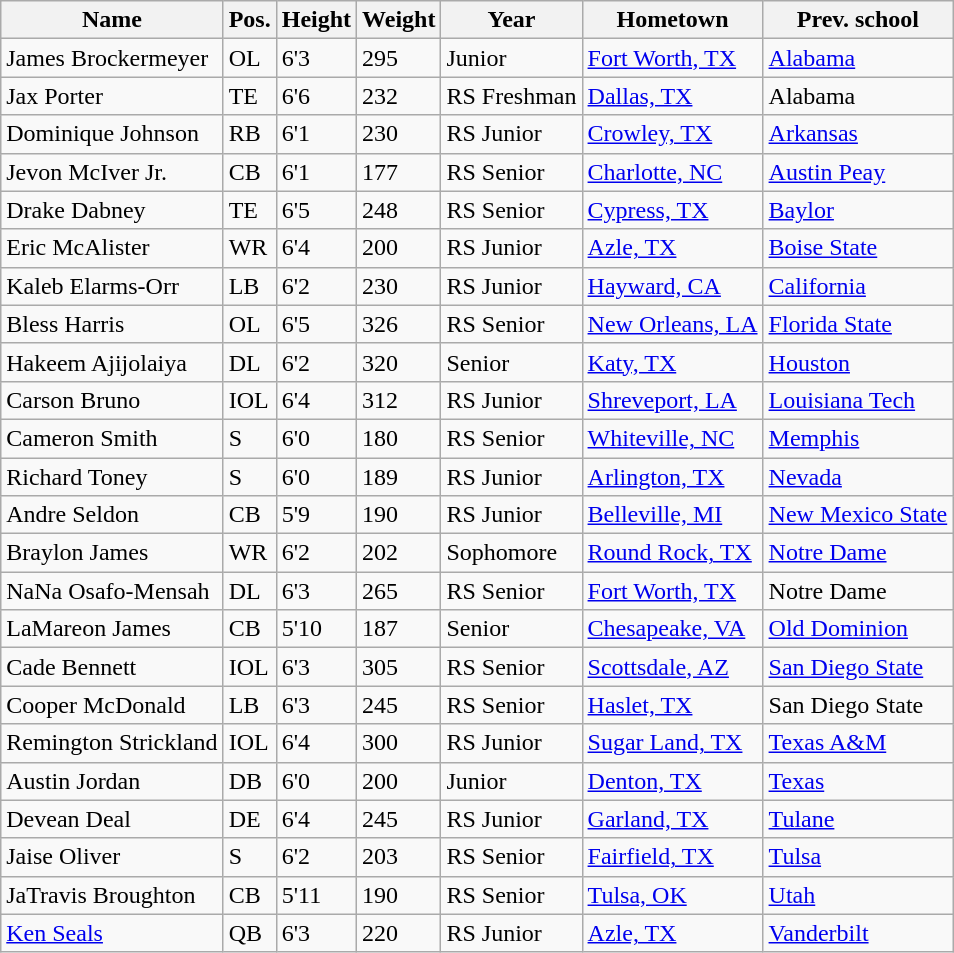<table class="wikitable sortable">
<tr>
<th>Name</th>
<th>Pos.</th>
<th>Height</th>
<th>Weight</th>
<th>Year</th>
<th>Hometown</th>
<th>Prev. school</th>
</tr>
<tr>
<td>James Brockermeyer</td>
<td>OL</td>
<td>6'3</td>
<td>295</td>
<td>Junior</td>
<td><a href='#'>Fort Worth, TX</a></td>
<td><a href='#'>Alabama</a></td>
</tr>
<tr>
<td>Jax Porter</td>
<td>TE</td>
<td>6'6</td>
<td>232</td>
<td>RS Freshman</td>
<td><a href='#'>Dallas, TX</a></td>
<td>Alabama</td>
</tr>
<tr>
<td>Dominique Johnson</td>
<td>RB</td>
<td>6'1</td>
<td>230</td>
<td>RS Junior</td>
<td><a href='#'>Crowley, TX</a></td>
<td><a href='#'>Arkansas</a></td>
</tr>
<tr>
<td>Jevon McIver Jr.</td>
<td>CB</td>
<td>6'1</td>
<td>177</td>
<td>RS Senior</td>
<td><a href='#'>Charlotte, NC</a></td>
<td><a href='#'>Austin Peay</a></td>
</tr>
<tr>
<td>Drake Dabney</td>
<td>TE</td>
<td>6'5</td>
<td>248</td>
<td>RS Senior</td>
<td><a href='#'>Cypress, TX</a></td>
<td><a href='#'>Baylor</a></td>
</tr>
<tr>
<td>Eric McAlister</td>
<td>WR</td>
<td>6'4</td>
<td>200</td>
<td>RS Junior</td>
<td><a href='#'>Azle, TX</a></td>
<td><a href='#'>Boise State</a></td>
</tr>
<tr>
<td>Kaleb Elarms-Orr</td>
<td>LB</td>
<td>6'2</td>
<td>230</td>
<td>RS Junior</td>
<td><a href='#'>Hayward, CA</a></td>
<td><a href='#'>California</a></td>
</tr>
<tr>
<td>Bless Harris</td>
<td>OL</td>
<td>6'5</td>
<td>326</td>
<td>RS Senior</td>
<td><a href='#'>New Orleans, LA</a></td>
<td><a href='#'>Florida State</a></td>
</tr>
<tr>
<td>Hakeem Ajijolaiya</td>
<td>DL</td>
<td>6'2</td>
<td>320</td>
<td>Senior</td>
<td><a href='#'>Katy, TX</a></td>
<td><a href='#'>Houston</a></td>
</tr>
<tr>
<td>Carson Bruno</td>
<td>IOL</td>
<td>6'4</td>
<td>312</td>
<td>RS Junior</td>
<td><a href='#'>Shreveport, LA</a></td>
<td><a href='#'>Louisiana Tech</a></td>
</tr>
<tr>
<td>Cameron Smith</td>
<td>S</td>
<td>6'0</td>
<td>180</td>
<td>RS Senior</td>
<td><a href='#'>Whiteville, NC</a></td>
<td><a href='#'>Memphis</a></td>
</tr>
<tr>
<td>Richard Toney</td>
<td>S</td>
<td>6'0</td>
<td>189</td>
<td>RS Junior</td>
<td><a href='#'>Arlington, TX</a></td>
<td><a href='#'>Nevada</a></td>
</tr>
<tr>
<td>Andre Seldon</td>
<td>CB</td>
<td>5'9</td>
<td>190</td>
<td>RS Junior</td>
<td><a href='#'>Belleville, MI</a></td>
<td><a href='#'>New Mexico State</a></td>
</tr>
<tr>
<td>Braylon James</td>
<td>WR</td>
<td>6'2</td>
<td>202</td>
<td>Sophomore</td>
<td><a href='#'>Round Rock, TX</a></td>
<td><a href='#'>Notre Dame</a></td>
</tr>
<tr>
<td>NaNa Osafo-Mensah</td>
<td>DL</td>
<td>6'3</td>
<td>265</td>
<td>RS Senior</td>
<td><a href='#'>Fort Worth, TX</a></td>
<td>Notre Dame</td>
</tr>
<tr>
<td>LaMareon James</td>
<td>CB</td>
<td>5'10</td>
<td>187</td>
<td>Senior</td>
<td><a href='#'>Chesapeake, VA</a></td>
<td><a href='#'>Old Dominion</a></td>
</tr>
<tr>
<td>Cade Bennett</td>
<td>IOL</td>
<td>6'3</td>
<td>305</td>
<td>RS Senior</td>
<td><a href='#'>Scottsdale, AZ</a></td>
<td><a href='#'>San Diego State</a></td>
</tr>
<tr>
<td>Cooper McDonald</td>
<td>LB</td>
<td>6'3</td>
<td>245</td>
<td>RS Senior</td>
<td><a href='#'>Haslet, TX</a></td>
<td>San Diego State</td>
</tr>
<tr>
<td>Remington Strickland</td>
<td>IOL</td>
<td>6'4</td>
<td>300</td>
<td>RS Junior</td>
<td><a href='#'>Sugar Land, TX</a></td>
<td><a href='#'>Texas A&M</a></td>
</tr>
<tr>
<td>Austin Jordan</td>
<td>DB</td>
<td>6'0</td>
<td>200</td>
<td>Junior</td>
<td><a href='#'>Denton, TX</a></td>
<td><a href='#'>Texas</a></td>
</tr>
<tr>
<td>Devean Deal</td>
<td>DE</td>
<td>6'4</td>
<td>245</td>
<td>RS Junior</td>
<td><a href='#'>Garland, TX</a></td>
<td><a href='#'>Tulane</a></td>
</tr>
<tr>
<td>Jaise Oliver</td>
<td>S</td>
<td>6'2</td>
<td>203</td>
<td>RS Senior</td>
<td><a href='#'>Fairfield, TX</a></td>
<td><a href='#'>Tulsa</a></td>
</tr>
<tr>
<td>JaTravis Broughton</td>
<td>CB</td>
<td>5'11</td>
<td>190</td>
<td>RS Senior</td>
<td><a href='#'>Tulsa, OK</a></td>
<td><a href='#'>Utah</a></td>
</tr>
<tr>
<td><a href='#'>Ken Seals</a></td>
<td>QB</td>
<td>6'3</td>
<td>220</td>
<td>RS Junior</td>
<td><a href='#'>Azle, TX</a></td>
<td><a href='#'>Vanderbilt</a></td>
</tr>
</table>
